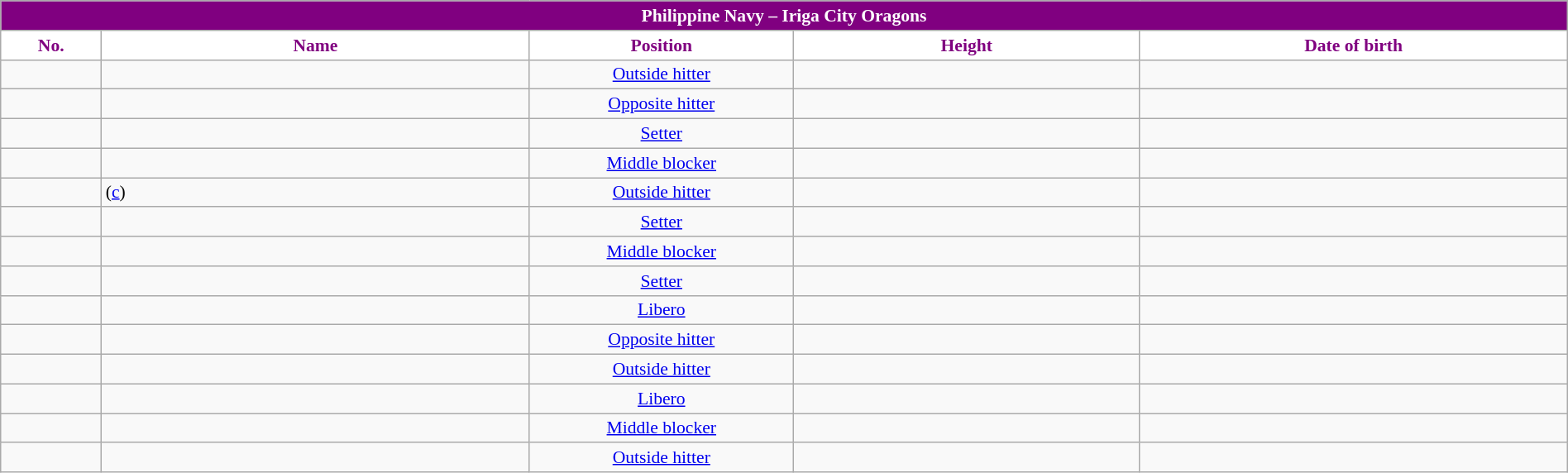<table class="wikitable sortable" style="font-size:90%; text-align:center; width:100%;">
<tr>
<td colspan="5" style= "background:#800080; color:#FFFFFF; text-align: center"><strong>Philippine Navy – Iriga City Oragons</strong></td>
</tr>
<tr>
<th style="width:2em; background:#FFFFFF; color:#800080;">No.</th>
<th style="width:10em; background:#FFFFFF; color:#800080;">Name</th>
<th style="width:6em; background:#FFFFFF; color:#800080;">Position</th>
<th style="width:8em; background:#FFFFFF; color:#800080;">Height</th>
<th style="width:10em; background:#FFFFFF; color:#800080;">Date of birth</th>
</tr>
<tr>
<td></td>
<td align=left> </td>
<td><a href='#'>Outside hitter</a></td>
<td></td>
<td align=right></td>
</tr>
<tr>
<td></td>
<td align=left> </td>
<td><a href='#'>Opposite hitter</a></td>
<td></td>
<td align=right></td>
</tr>
<tr>
<td></td>
<td align=left> </td>
<td><a href='#'>Setter</a></td>
<td></td>
<td align=right></td>
</tr>
<tr>
<td></td>
<td align=left> </td>
<td><a href='#'>Middle blocker</a></td>
<td></td>
<td align=right></td>
</tr>
<tr>
<td></td>
<td align=left>  (<a href='#'>c</a>)</td>
<td><a href='#'>Outside hitter</a></td>
<td></td>
<td align=right></td>
</tr>
<tr>
<td></td>
<td align=left> </td>
<td><a href='#'>Setter</a></td>
<td></td>
<td align=right></td>
</tr>
<tr>
<td></td>
<td align=left> </td>
<td><a href='#'>Middle blocker</a></td>
<td></td>
<td align=right></td>
</tr>
<tr>
<td></td>
<td align=left> </td>
<td><a href='#'>Setter</a></td>
<td></td>
<td align=right></td>
</tr>
<tr>
<td></td>
<td align=left> </td>
<td><a href='#'>Libero</a></td>
<td></td>
<td align=right></td>
</tr>
<tr>
<td></td>
<td align=left> </td>
<td><a href='#'>Opposite hitter</a></td>
<td></td>
<td align=right></td>
</tr>
<tr>
<td></td>
<td align=left> </td>
<td><a href='#'>Outside hitter</a></td>
<td></td>
<td align=right></td>
</tr>
<tr>
<td></td>
<td align=left> </td>
<td><a href='#'>Libero</a></td>
<td></td>
<td align=right></td>
</tr>
<tr>
<td></td>
<td align=left> </td>
<td><a href='#'>Middle blocker</a></td>
<td></td>
<td align=right></td>
</tr>
<tr>
<td></td>
<td align=left> </td>
<td><a href='#'>Outside hitter</a></td>
<td></td>
<td align=right></td>
</tr>
</table>
